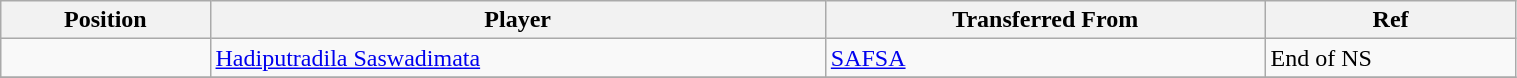<table class="wikitable sortable" style="width:80%; text-align:center; font-size:100%; text-align:left;">
<tr>
<th><strong>Position</strong></th>
<th><strong>Player</strong></th>
<th><strong>Transferred From</strong></th>
<th><strong>Ref</strong></th>
</tr>
<tr>
<td></td>
<td> <a href='#'>Hadiputradila Saswadimata</a></td>
<td> <a href='#'>SAFSA</a></td>
<td>End of NS</td>
</tr>
<tr>
</tr>
</table>
